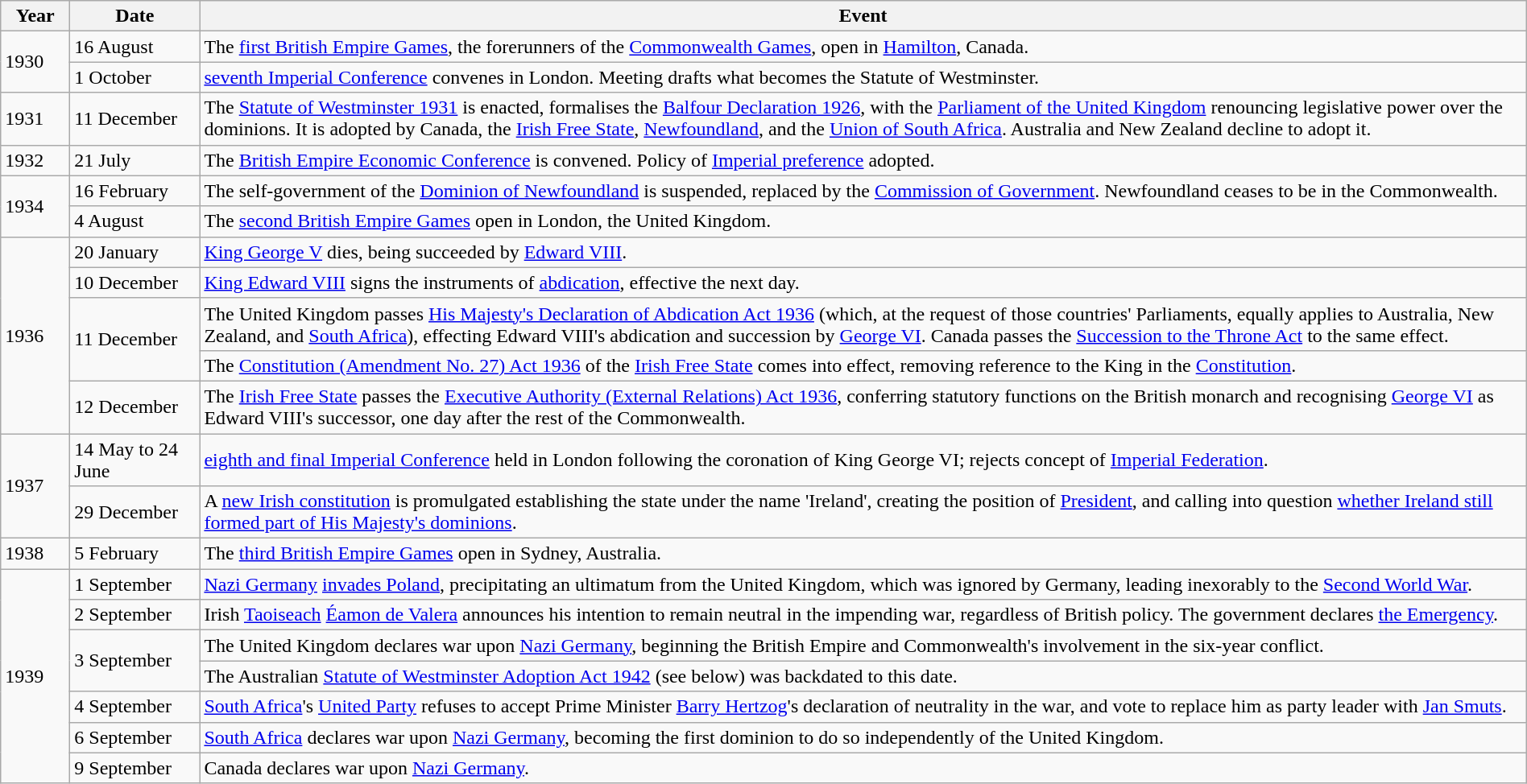<table class="wikitable" width="100%">
<tr>
<th width=50px>Year</th>
<th width=100px>Date</th>
<th>Event</th>
</tr>
<tr>
<td rowspan=2>1930</td>
<td>16 August</td>
<td>The <a href='#'>first British Empire Games</a>, the forerunners of the <a href='#'>Commonwealth Games</a>, open in <a href='#'>Hamilton</a>, Canada.</td>
</tr>
<tr>
<td>1 October</td>
<td><a href='#'>seventh Imperial Conference</a> convenes in London. Meeting drafts what becomes the Statute of Westminster.</td>
</tr>
<tr>
<td>1931</td>
<td>11 December</td>
<td>The <a href='#'>Statute of Westminster 1931</a> is enacted, formalises the <a href='#'>Balfour Declaration 1926</a>, with the <a href='#'>Parliament of the United Kingdom</a> renouncing legislative power over the dominions. It is adopted by Canada, the <a href='#'>Irish Free State</a>, <a href='#'>Newfoundland</a>, and the <a href='#'>Union of South Africa</a>. Australia and New Zealand decline to adopt it.</td>
</tr>
<tr>
<td>1932</td>
<td>21 July</td>
<td>The <a href='#'>British Empire Economic Conference</a> is convened. Policy of <a href='#'>Imperial preference</a> adopted.</td>
</tr>
<tr>
<td rowspan=2>1934</td>
<td>16 February</td>
<td>The self-government of the <a href='#'>Dominion of Newfoundland</a> is suspended, replaced by the <a href='#'>Commission of Government</a>. Newfoundland ceases to be in the Commonwealth.</td>
</tr>
<tr>
<td>4 August</td>
<td>The <a href='#'>second British Empire Games</a> open in London, the United Kingdom.</td>
</tr>
<tr>
<td rowspan=5>1936</td>
<td>20 January</td>
<td><a href='#'>King George V</a> dies, being succeeded by <a href='#'>Edward VIII</a>.</td>
</tr>
<tr>
<td>10 December</td>
<td><a href='#'>King Edward VIII</a> signs the instruments of <a href='#'>abdication</a>, effective the next day.</td>
</tr>
<tr>
<td rowspan=2>11 December</td>
<td>The United Kingdom passes <a href='#'>His Majesty's Declaration of Abdication Act 1936</a> (which, at the request of those countries' Parliaments, equally applies to Australia, New Zealand, and <a href='#'>South Africa</a>), effecting Edward VIII's abdication and succession by <a href='#'>George VI</a>. Canada passes the <a href='#'>Succession to the Throne Act</a> to the same effect.</td>
</tr>
<tr>
<td>The <a href='#'>Constitution (Amendment No. 27) Act 1936</a> of the <a href='#'>Irish Free State</a> comes into effect, removing reference to the King in the <a href='#'>Constitution</a>.</td>
</tr>
<tr>
<td>12 December</td>
<td>The <a href='#'>Irish Free State</a> passes the <a href='#'>Executive Authority (External Relations) Act 1936</a>, conferring statutory functions on the British monarch and recognising <a href='#'>George VI</a> as Edward VIII's successor, one day after the rest of the Commonwealth.</td>
</tr>
<tr>
<td rowspan=2>1937</td>
<td>14 May to 24 June</td>
<td><a href='#'>eighth and final Imperial Conference</a> held in London following the coronation of King George VI; rejects concept of <a href='#'>Imperial Federation</a>.</td>
</tr>
<tr>
<td>29 December</td>
<td>A <a href='#'>new Irish constitution</a> is promulgated establishing the state under the name 'Ireland', creating the position of <a href='#'>President</a>, and calling into question <a href='#'>whether Ireland still formed part of His Majesty's dominions</a>.</td>
</tr>
<tr>
<td>1938</td>
<td>5 February</td>
<td>The <a href='#'>third British Empire Games</a> open in Sydney, Australia.</td>
</tr>
<tr>
<td rowspan=7>1939</td>
<td>1 September</td>
<td><a href='#'>Nazi Germany</a> <a href='#'>invades Poland</a>, precipitating an ultimatum from the United Kingdom, which was ignored by Germany, leading inexorably to the <a href='#'>Second World War</a>.</td>
</tr>
<tr>
<td>2 September</td>
<td>Irish <a href='#'>Taoiseach</a> <a href='#'>Éamon de Valera</a> announces his intention to remain neutral in the impending war, regardless of British policy. The government declares <a href='#'>the Emergency</a>.</td>
</tr>
<tr>
<td rowspan=2>3 September</td>
<td>The United Kingdom declares war upon <a href='#'>Nazi Germany</a>, beginning the British Empire and Commonwealth's involvement in the six-year conflict.</td>
</tr>
<tr>
<td>The Australian <a href='#'>Statute of Westminster Adoption Act 1942</a> (see below) was backdated to this date.</td>
</tr>
<tr>
<td>4 September</td>
<td><a href='#'>South Africa</a>'s <a href='#'>United Party</a> refuses to accept Prime Minister <a href='#'>Barry Hertzog</a>'s declaration of neutrality in the war, and vote to replace him as party leader with <a href='#'>Jan Smuts</a>.</td>
</tr>
<tr>
<td>6 September</td>
<td><a href='#'>South Africa</a> declares war upon <a href='#'>Nazi Germany</a>, becoming the first dominion to do so independently of the United Kingdom.</td>
</tr>
<tr>
<td>9 September</td>
<td>Canada declares war upon <a href='#'>Nazi Germany</a>.</td>
</tr>
</table>
